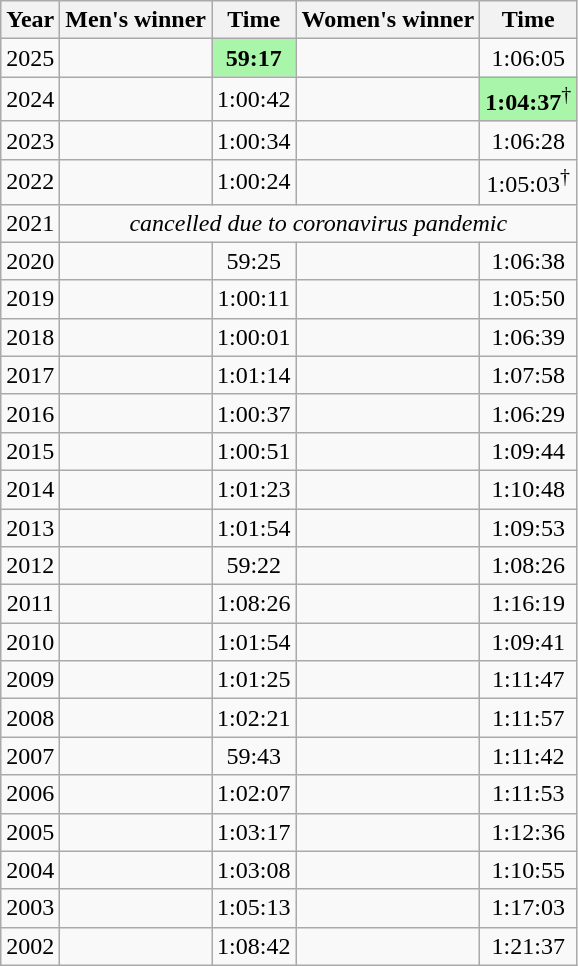<table class="wikitable sortable" style="text-align:center">
<tr>
<th>Year</th>
<th>Men's winner</th>
<th>Time</th>
<th>Women's winner</th>
<th>Time</th>
</tr>
<tr>
<td>2025</td>
<td align="left"></td>
<td bgcolor="#A9F5A9"><strong>59:17</strong></td>
<td align="left"></td>
<td>1:06:05</td>
</tr>
<tr>
<td>2024</td>
<td align="left"></td>
<td>1:00:42</td>
<td align="left"></td>
<td bgcolor="#A9F5A9"><strong>1:04:37</strong><sup>†</sup> </td>
</tr>
<tr>
<td>2023</td>
<td align="left"></td>
<td>1:00:34</td>
<td align="left"></td>
<td>1:06:28</td>
</tr>
<tr>
<td>2022</td>
<td align="left"></td>
<td>1:00:24</td>
<td align="left"></td>
<td>1:05:03<sup>†</sup></td>
</tr>
<tr>
<td>2021</td>
<td colspan="4" align="center" data-sort-value=""><em>cancelled due to coronavirus pandemic</em></td>
</tr>
<tr>
<td>2020</td>
<td align="left"></td>
<td>59:25</td>
<td align="left"></td>
<td>1:06:38</td>
</tr>
<tr>
<td>2019</td>
<td align="left"></td>
<td>1:00:11</td>
<td align="left"></td>
<td>1:05:50</td>
</tr>
<tr>
<td>2018</td>
<td align="left"></td>
<td>1:00:01</td>
<td align="left"></td>
<td>1:06:39</td>
</tr>
<tr>
<td>2017</td>
<td align="left"></td>
<td>1:01:14</td>
<td align="left"></td>
<td>1:07:58</td>
</tr>
<tr>
<td>2016</td>
<td align="left"></td>
<td>1:00:37</td>
<td align="left"></td>
<td>1:06:29</td>
</tr>
<tr>
<td>2015</td>
<td align="left"></td>
<td>1:00:51</td>
<td align="left"></td>
<td>1:09:44</td>
</tr>
<tr>
<td>2014</td>
<td align="left"></td>
<td>1:01:23</td>
<td align="left"></td>
<td>1:10:48</td>
</tr>
<tr>
<td>2013</td>
<td align="left"></td>
<td>1:01:54</td>
<td align="left"></td>
<td>1:09:53</td>
</tr>
<tr>
<td>2012</td>
<td align="left"></td>
<td>59:22</td>
<td align="left"></td>
<td>1:08:26</td>
</tr>
<tr>
<td>2011</td>
<td align="left"></td>
<td>1:08:26</td>
<td align="left"></td>
<td>1:16:19</td>
</tr>
<tr>
<td>2010</td>
<td align="left"></td>
<td>1:01:54</td>
<td align="left"></td>
<td>1:09:41</td>
</tr>
<tr>
<td>2009</td>
<td align="left"></td>
<td>1:01:25</td>
<td align="left"></td>
<td>1:11:47</td>
</tr>
<tr>
<td>2008</td>
<td align="left"></td>
<td>1:02:21</td>
<td align="left"></td>
<td>1:11:57</td>
</tr>
<tr>
<td>2007</td>
<td align="left"></td>
<td>59:43</td>
<td align="left"></td>
<td>1:11:42</td>
</tr>
<tr>
<td>2006</td>
<td align="left"></td>
<td>1:02:07</td>
<td align="left"></td>
<td>1:11:53</td>
</tr>
<tr>
<td>2005</td>
<td align="left"></td>
<td>1:03:17</td>
<td align="left"></td>
<td>1:12:36</td>
</tr>
<tr>
<td>2004</td>
<td align="left"></td>
<td>1:03:08</td>
<td align="left"></td>
<td>1:10:55</td>
</tr>
<tr>
<td>2003</td>
<td align="left"></td>
<td>1:05:13</td>
<td align="left"></td>
<td>1:17:03</td>
</tr>
<tr>
<td>2002</td>
<td align="left"></td>
<td>1:08:42</td>
<td align="left"></td>
<td>1:21:37</td>
</tr>
</table>
